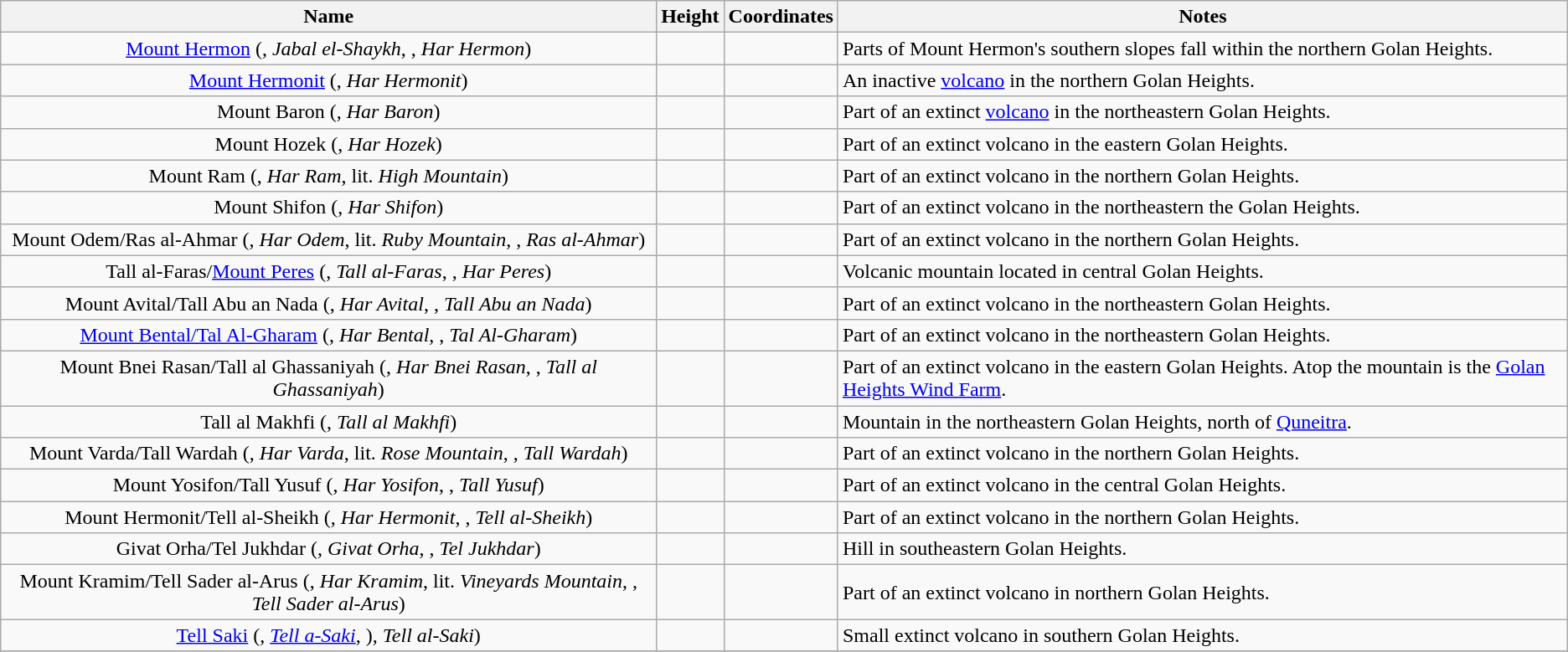<table class="wikitable sortable">
<tr>
<th>Name</th>
<th>Height</th>
<th>Coordinates</th>
<th>Notes</th>
</tr>
<tr>
<td align="center"><a href='#'>Mount Hermon</a> (, <em>Jabal el-Shaykh</em>, , <em>Har Hermon</em>)</td>
<td align="center"></td>
<td align="left"></td>
<td>Parts of Mount Hermon's southern slopes fall within the northern Golan Heights.</td>
</tr>
<tr>
<td align="center"><a href='#'>Mount Hermonit</a> (, <em>Har Hermonit</em>)</td>
<td align="center"></td>
<td align="left"><br></td>
<td>An inactive <a href='#'>volcano</a> in the northern Golan Heights.</td>
</tr>
<tr>
<td align="center">Mount Baron (, <em>Har Baron</em>)</td>
<td align="center"></td>
<td align="left"><br></td>
<td>Part of an extinct <a href='#'>volcano</a> in the northeastern Golan Heights.</td>
</tr>
<tr>
<td align="center">Mount Hozek (, <em>Har Hozek</em>)</td>
<td align="center"></td>
<td align="left"></td>
<td>Part of an extinct volcano in the eastern Golan Heights.</td>
</tr>
<tr>
<td align="center">Mount Ram (, <em>Har Ram</em>, lit. <em>High Mountain</em>)</td>
<td align="center"></td>
<td align="left"></td>
<td>Part of an extinct volcano in the northern Golan Heights.</td>
</tr>
<tr>
<td align="center">Mount Shifon (, <em>Har Shifon</em>)</td>
<td align="center"></td>
<td align="left"></td>
<td>Part of an extinct volcano in the northeastern the Golan Heights.</td>
</tr>
<tr>
<td align="center">Mount Odem/Ras al-Ahmar (, <em>Har Odem</em>, lit. <em>Ruby Mountain</em>, , <em>Ras al-Ahmar</em>)</td>
<td align="center"></td>
<td align="left"></td>
<td>Part of an extinct volcano in the northern Golan Heights.</td>
</tr>
<tr>
<td align="center">Tall al-Faras/<a href='#'>Mount Peres</a> (, <em>Tall al-Faras</em>, , <em>Har Peres</em>)</td>
<td align="center"></td>
<td align="left"></td>
<td>Volcanic mountain located in central Golan Heights.</td>
</tr>
<tr>
<td align="center">Mount Avital/Tall Abu an Nada (, <em>Har Avital</em>, , <em>Tall Abu an Nada</em>)</td>
<td align="center"></td>
<td align="left"></td>
<td>Part of an extinct volcano in the northeastern Golan Heights.</td>
</tr>
<tr>
<td align="center"><a href='#'>Mount Bental/Tal Al-Gharam</a> (, <em>Har Bental</em>, , <em>Tal Al-Gharam</em>)</td>
<td align="center"></td>
<td align="left"></td>
<td>Part of an extinct volcano in the northeastern Golan Heights.</td>
</tr>
<tr>
<td align="center">Mount Bnei Rasan/Tall al Ghassaniyah (, <em>Har Bnei Rasan</em>, , <em>Tall al Ghassaniyah</em>)</td>
<td align="center"></td>
<td align="left"></td>
<td>Part of an extinct volcano in the eastern Golan Heights. Atop the mountain is the <a href='#'>Golan Heights Wind Farm</a>.</td>
</tr>
<tr>
<td align="center">Tall al Makhfi (, <em>Tall al Makhfi</em>)</td>
<td align="center"></td>
<td align="left"></td>
<td>Mountain in the northeastern Golan Heights, north of <a href='#'>Quneitra</a>.</td>
</tr>
<tr>
<td align="center">Mount Varda/Tall Wardah (, <em>Har Varda</em>, lit. <em>Rose Mountain</em>, , <em>Tall Wardah</em>)</td>
<td align="center"></td>
<td align="left"></td>
<td>Part of an extinct volcano in the northern Golan Heights.</td>
</tr>
<tr>
<td align="center">Mount Yosifon/Tall Yusuf (, <em>Har Yosifon</em>, , <em>Tall Yusuf</em>)</td>
<td align="center"></td>
<td align="left"></td>
<td>Part of an extinct volcano in the central Golan Heights.</td>
</tr>
<tr>
<td align="center">Mount Hermonit/Tell al-Sheikh (, <em>Har Hermonit</em>, , <em>Tell al-Sheikh</em>)</td>
<td align="center"></td>
<td align="left"></td>
<td>Part of an extinct volcano in the northern Golan Heights.</td>
</tr>
<tr>
<td align="center">Givat Orha/Tel Jukhdar (, <em>Givat Orha</em>, , <em>Tel Jukhdar</em>)</td>
<td align="center"></td>
<td align="left"></td>
<td>Hill in southeastern Golan Heights.</td>
</tr>
<tr>
<td align="center">Mount Kramim/Tell Sader al-Arus (, <em>Har Kramim</em>, lit. <em>Vineyards Mountain</em>, , <em>Tell Sader al-Arus</em>)</td>
<td align="center"></td>
<td align="left"></td>
<td>Part of an extinct volcano in northern Golan Heights.</td>
</tr>
<tr>
<td align="center"><a href='#'>Tell Saki</a> (, <em><a href='#'>Tell a-Saki</a></em>, ), <em>Tell al-Saki</em>)</td>
<td align="center"></td>
<td align="left"></td>
<td>Small extinct volcano in southern Golan Heights.</td>
</tr>
<tr>
</tr>
</table>
